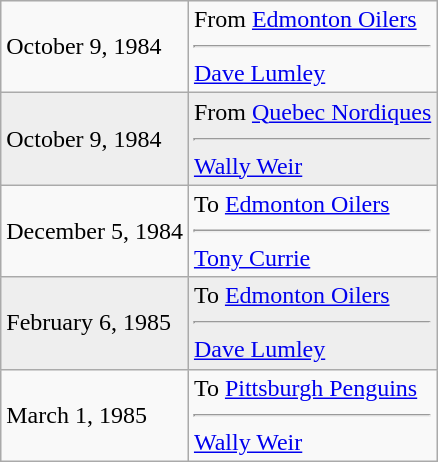<table class="wikitable">
<tr>
<td>October 9, 1984</td>
<td valign="top">From <a href='#'>Edmonton Oilers</a><hr><a href='#'>Dave Lumley</a></td>
</tr>
<tr style="background:#eee;">
<td>October 9, 1984</td>
<td valign="top">From <a href='#'>Quebec Nordiques</a><hr><a href='#'>Wally Weir</a></td>
</tr>
<tr>
<td>December 5, 1984</td>
<td valign="top">To <a href='#'>Edmonton Oilers</a><hr><a href='#'>Tony Currie</a></td>
</tr>
<tr style="background:#eee;">
<td>February 6, 1985</td>
<td valign="top">To <a href='#'>Edmonton Oilers</a><hr><a href='#'>Dave Lumley</a></td>
</tr>
<tr>
<td>March 1, 1985</td>
<td valign="top">To <a href='#'>Pittsburgh Penguins</a><hr><a href='#'>Wally Weir</a></td>
</tr>
</table>
